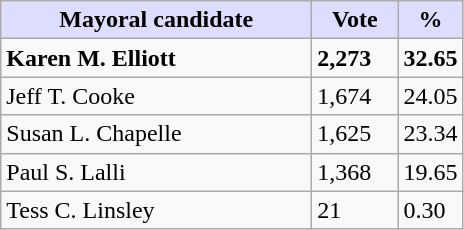<table class="wikitable">
<tr>
<th style="background:#ddf;" width="200px">Mayoral candidate</th>
<th style="background:#ddf;" width="50px">Vote</th>
<th style="background:#ddf;" width="30px">%</th>
</tr>
<tr>
<td><strong>Karen M. Elliott</strong></td>
<td><strong>2,273</strong></td>
<td><strong>32.65</strong></td>
</tr>
<tr>
<td>Jeff T. Cooke</td>
<td>1,674</td>
<td>24.05</td>
</tr>
<tr>
<td>Susan L. Chapelle</td>
<td>1,625</td>
<td>23.34</td>
</tr>
<tr>
<td>Paul S. Lalli</td>
<td>1,368</td>
<td>19.65</td>
</tr>
<tr>
<td>Tess C. Linsley</td>
<td>21</td>
<td>0.30</td>
</tr>
</table>
